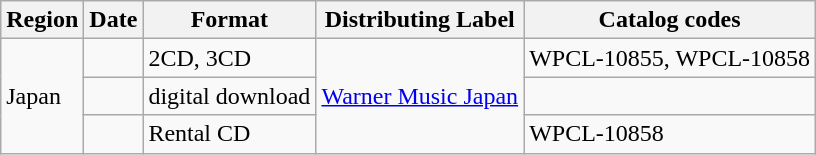<table class="wikitable">
<tr>
<th>Region</th>
<th>Date</th>
<th>Format</th>
<th>Distributing Label</th>
<th>Catalog codes</th>
</tr>
<tr>
<td rowspan="3">Japan</td>
<td></td>
<td>2CD, 3CD</td>
<td rowspan="3"><a href='#'>Warner Music Japan</a></td>
<td>WPCL-10855, WPCL-10858</td>
</tr>
<tr>
<td></td>
<td>digital download</td>
<td></td>
</tr>
<tr>
<td></td>
<td>Rental CD</td>
<td>WPCL-10858</td>
</tr>
</table>
